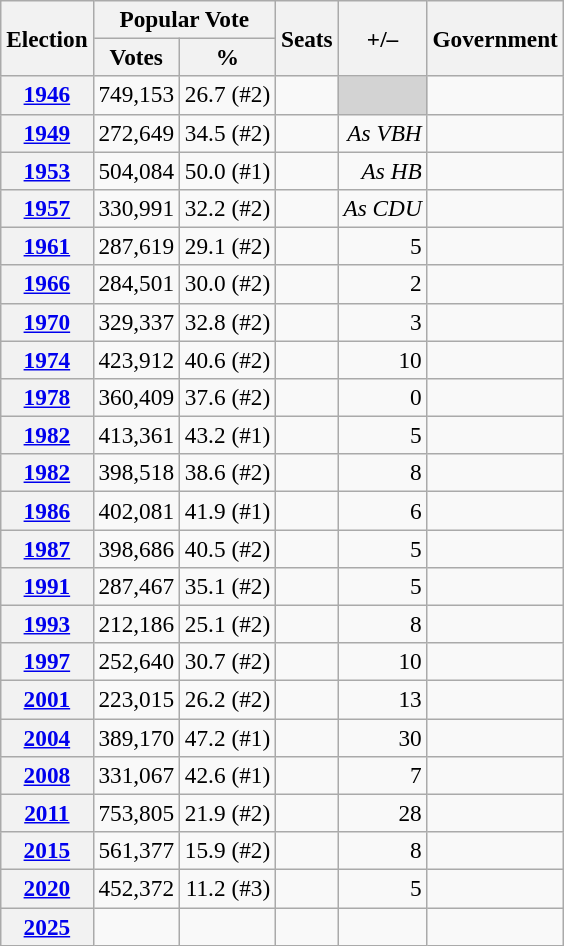<table class="wikitable" style="font-size:97%; text-align:right;">
<tr>
<th rowspan=2>Election</th>
<th colspan=2>Popular Vote</th>
<th rowspan=2>Seats</th>
<th rowspan=2>+/–</th>
<th rowspan=2>Government</th>
</tr>
<tr>
<th>Votes</th>
<th>%</th>
</tr>
<tr>
<th><a href='#'>1946</a></th>
<td>749,153</td>
<td>26.7 (#2)</td>
<td></td>
<td bgcolor="lightgrey"></td>
<td></td>
</tr>
<tr>
<th><a href='#'>1949</a></th>
<td>272,649</td>
<td>34.5 (#2)</td>
<td></td>
<td><em>As VBH</em></td>
<td></td>
</tr>
<tr>
<th><a href='#'>1953</a></th>
<td>504,084</td>
<td>50.0 (#1)</td>
<td></td>
<td><em>As HB</em></td>
<td></td>
</tr>
<tr>
<th><a href='#'>1957</a></th>
<td>330,991</td>
<td>32.2 (#2)</td>
<td></td>
<td><em>As CDU</em></td>
<td></td>
</tr>
<tr>
<th><a href='#'>1961</a></th>
<td>287,619</td>
<td>29.1 (#2)</td>
<td></td>
<td> 5</td>
<td></td>
</tr>
<tr>
<th><a href='#'>1966</a></th>
<td>284,501</td>
<td>30.0 (#2)</td>
<td></td>
<td> 2</td>
<td></td>
</tr>
<tr>
<th><a href='#'>1970</a></th>
<td>329,337</td>
<td>32.8 (#2)</td>
<td></td>
<td> 3</td>
<td></td>
</tr>
<tr>
<th><a href='#'>1974</a></th>
<td>423,912</td>
<td>40.6 (#2)</td>
<td></td>
<td> 10</td>
<td></td>
</tr>
<tr>
<th><a href='#'>1978</a></th>
<td>360,409</td>
<td>37.6 (#2)</td>
<td></td>
<td> 0</td>
<td></td>
</tr>
<tr>
<th><a href='#'>1982</a></th>
<td>413,361</td>
<td>43.2 (#1)</td>
<td></td>
<td> 5</td>
<td></td>
</tr>
<tr>
<th><a href='#'>1982</a></th>
<td>398,518</td>
<td>38.6 (#2)</td>
<td></td>
<td> 8</td>
<td></td>
</tr>
<tr>
<th><a href='#'>1986</a></th>
<td>402,081</td>
<td>41.9 (#1)</td>
<td></td>
<td> 6</td>
<td></td>
</tr>
<tr>
<th><a href='#'>1987</a></th>
<td>398,686</td>
<td>40.5 (#2)</td>
<td></td>
<td> 5</td>
<td></td>
</tr>
<tr>
<th><a href='#'>1991</a></th>
<td>287,467</td>
<td>35.1 (#2)</td>
<td></td>
<td> 5</td>
<td></td>
</tr>
<tr>
<th><a href='#'>1993</a></th>
<td>212,186</td>
<td>25.1 (#2)</td>
<td></td>
<td> 8</td>
<td></td>
</tr>
<tr>
<th><a href='#'>1997</a></th>
<td>252,640</td>
<td>30.7 (#2)</td>
<td></td>
<td> 10</td>
<td></td>
</tr>
<tr>
<th><a href='#'>2001</a></th>
<td>223,015</td>
<td>26.2 (#2)</td>
<td></td>
<td> 13</td>
<td></td>
</tr>
<tr>
<th><a href='#'>2004</a></th>
<td>389,170</td>
<td>47.2 (#1)</td>
<td></td>
<td> 30</td>
<td></td>
</tr>
<tr>
<th><a href='#'>2008</a></th>
<td>331,067</td>
<td>42.6 (#1)</td>
<td></td>
<td> 7</td>
<td></td>
</tr>
<tr>
<th><a href='#'>2011</a></th>
<td>753,805</td>
<td>21.9 (#2)</td>
<td></td>
<td> 28</td>
<td></td>
</tr>
<tr>
<th><a href='#'>2015</a></th>
<td>561,377</td>
<td>15.9 (#2)</td>
<td></td>
<td> 8</td>
<td></td>
</tr>
<tr>
<th><a href='#'>2020</a></th>
<td>452,372</td>
<td>11.2 (#3)</td>
<td></td>
<td> 5</td>
<td></td>
</tr>
<tr>
<th><a href='#'>2025</a></th>
<td></td>
<td></td>
<td></td>
<td></td>
<td></td>
</tr>
</table>
